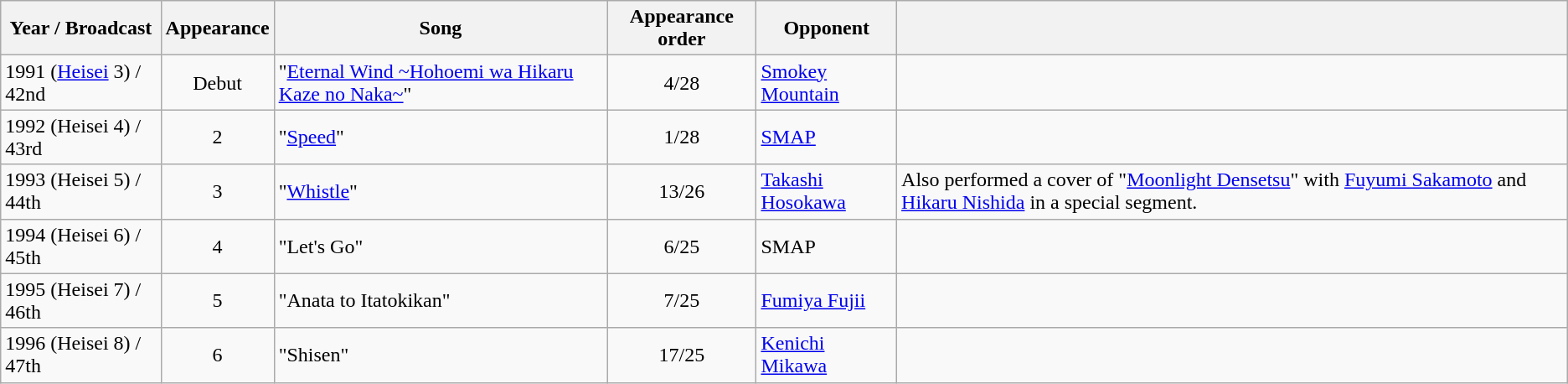<table class=wikitable>
<tr>
<th>Year / Broadcast</th>
<th>Appearance</th>
<th>Song</th>
<th>Appearance order</th>
<th>Opponent</th>
<th></th>
</tr>
<tr>
<td>1991 (<a href='#'>Heisei</a> 3) / 42nd</td>
<td align=center>Debut</td>
<td>"<a href='#'>Eternal Wind ~Hohoemi wa Hikaru Kaze no Naka~</a>"</td>
<td align=center>4/28</td>
<td><a href='#'>Smokey Mountain</a></td>
<td></td>
</tr>
<tr>
<td>1992 (Heisei 4) / 43rd</td>
<td align=center>2</td>
<td>"<a href='#'>Speed</a>"</td>
<td align=center>1/28</td>
<td><a href='#'>SMAP</a></td>
<td></td>
</tr>
<tr>
<td>1993 (Heisei 5) / 44th</td>
<td align=center>3</td>
<td>"<a href='#'>Whistle</a>"</td>
<td align=center>13/26</td>
<td><a href='#'>Takashi Hosokawa</a></td>
<td>Also performed a cover of "<a href='#'>Moonlight Densetsu</a>" with <a href='#'>Fuyumi Sakamoto</a> and <a href='#'>Hikaru Nishida</a> in a special segment.</td>
</tr>
<tr>
<td>1994 (Heisei 6) / 45th</td>
<td align=center>4</td>
<td>"Let's Go"</td>
<td align=center>6/25</td>
<td>SMAP</td>
<td></td>
</tr>
<tr>
<td>1995 (Heisei 7) / 46th</td>
<td align=center>5</td>
<td>"Anata to Itatokikan"</td>
<td align=center>7/25</td>
<td><a href='#'>Fumiya Fujii</a></td>
<td></td>
</tr>
<tr>
<td>1996 (Heisei 8) / 47th</td>
<td align=center>6</td>
<td>"Shisen"</td>
<td align=center>17/25</td>
<td><a href='#'>Kenichi Mikawa</a></td>
<td></td>
</tr>
</table>
